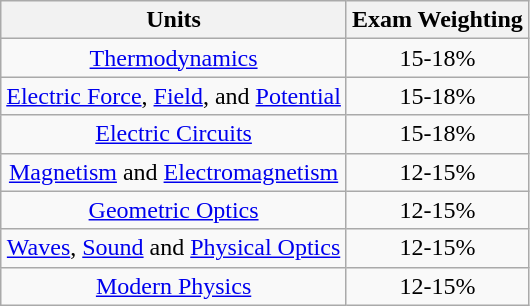<table class="wikitable">
<tr>
<th align="center">Units</th>
<th align="center">Exam Weighting</th>
</tr>
<tr align="center">
<td><a href='#'>Thermodynamics</a></td>
<td>15-18%</td>
</tr>
<tr align="center">
<td><a href='#'>Electric Force</a>, <a href='#'>Field</a>, and <a href='#'>Potential</a></td>
<td>15-18%</td>
</tr>
<tr align="center">
<td><a href='#'>Electric Circuits</a></td>
<td>15-18%</td>
</tr>
<tr align="center">
<td><a href='#'>Magnetism</a> and <a href='#'>Electromagnetism</a></td>
<td>12-15%</td>
</tr>
<tr align="center">
<td><a href='#'>Geometric Optics</a></td>
<td>12-15%</td>
</tr>
<tr align="center">
<td><a href='#'>Waves</a>, <a href='#'>Sound</a> and <a href='#'>Physical Optics</a></td>
<td>12-15%</td>
</tr>
<tr align="center">
<td><a href='#'>Modern Physics</a></td>
<td>12-15%</td>
</tr>
</table>
